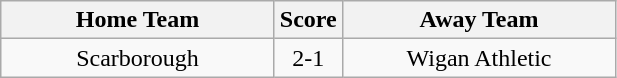<table class="wikitable" style="text-align:center;">
<tr>
<th width=175>Home Team</th>
<th width=20>Score</th>
<th width=175>Away Team</th>
</tr>
<tr>
<td>Scarborough</td>
<td>2-1</td>
<td>Wigan Athletic</td>
</tr>
</table>
